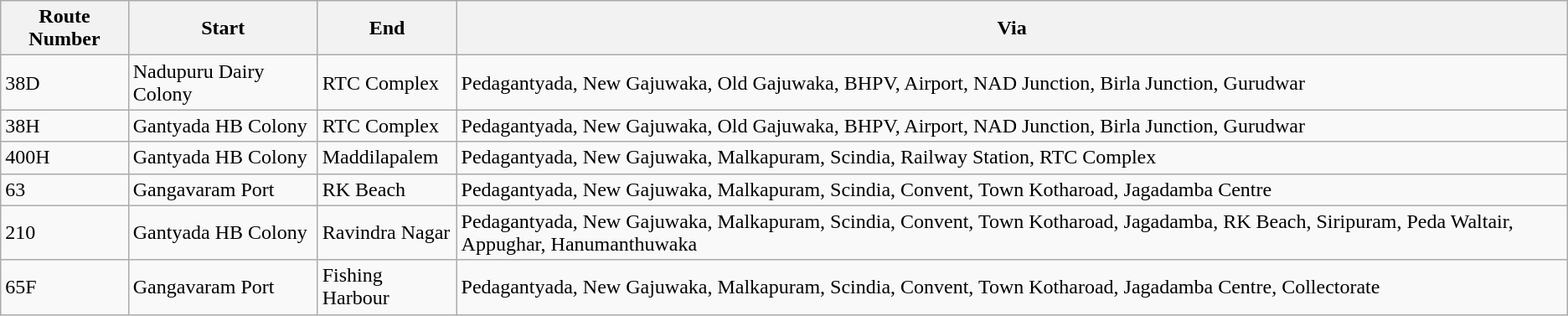<table class="sortable wikitable">
<tr>
<th>Route Number</th>
<th>Start</th>
<th>End</th>
<th>Via</th>
</tr>
<tr>
<td>38D</td>
<td>Nadupuru Dairy Colony</td>
<td>RTC Complex</td>
<td>Pedagantyada, New Gajuwaka, Old Gajuwaka, BHPV, Airport, NAD Junction, Birla Junction, Gurudwar</td>
</tr>
<tr>
<td>38H</td>
<td>Gantyada HB Colony</td>
<td>RTC Complex</td>
<td>Pedagantyada, New Gajuwaka, Old Gajuwaka, BHPV, Airport, NAD Junction, Birla Junction, Gurudwar</td>
</tr>
<tr>
<td>400H</td>
<td>Gantyada HB Colony</td>
<td>Maddilapalem</td>
<td>Pedagantyada, New Gajuwaka, Malkapuram, Scindia, Railway Station, RTC Complex</td>
</tr>
<tr>
<td>63</td>
<td>Gangavaram Port</td>
<td>RK Beach</td>
<td>Pedagantyada, New Gajuwaka, Malkapuram, Scindia, Convent, Town Kotharoad, Jagadamba Centre</td>
</tr>
<tr>
<td>210</td>
<td>Gantyada HB Colony</td>
<td>Ravindra Nagar</td>
<td>Pedagantyada, New Gajuwaka, Malkapuram, Scindia, Convent, Town Kotharoad, Jagadamba, RK Beach, Siripuram, Peda Waltair, Appughar, Hanumanthuwaka</td>
</tr>
<tr>
<td>65F</td>
<td>Gangavaram Port</td>
<td>Fishing Harbour</td>
<td>Pedagantyada, New Gajuwaka, Malkapuram, Scindia, Convent, Town Kotharoad, Jagadamba Centre, Collectorate</td>
</tr>
</table>
